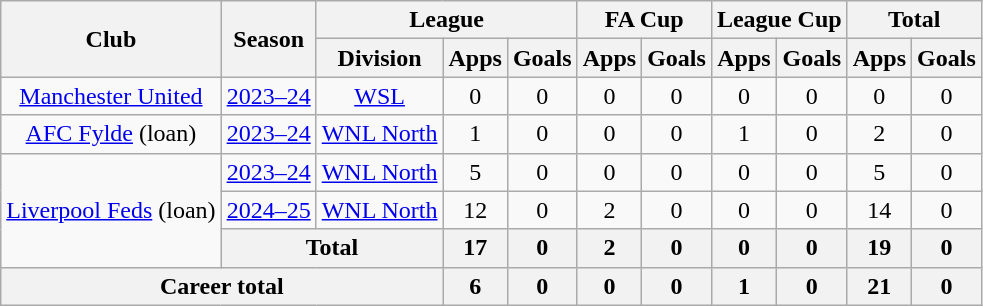<table class="wikitable" style="text-align:center">
<tr>
<th rowspan="2">Club</th>
<th rowspan="2">Season</th>
<th colspan="3">League</th>
<th colspan="2">FA Cup</th>
<th colspan="2">League Cup</th>
<th colspan="2">Total</th>
</tr>
<tr>
<th>Division</th>
<th>Apps</th>
<th>Goals</th>
<th>Apps</th>
<th>Goals</th>
<th>Apps</th>
<th>Goals</th>
<th>Apps</th>
<th>Goals</th>
</tr>
<tr>
<td><a href='#'>Manchester United</a></td>
<td><a href='#'>2023–24</a></td>
<td><a href='#'>WSL</a></td>
<td>0</td>
<td>0</td>
<td>0</td>
<td>0</td>
<td>0</td>
<td>0</td>
<td>0</td>
<td>0</td>
</tr>
<tr>
<td><a href='#'>AFC Fylde</a> (loan)</td>
<td><a href='#'>2023–24</a></td>
<td><a href='#'>WNL North</a></td>
<td>1</td>
<td>0</td>
<td>0</td>
<td>0</td>
<td>1</td>
<td>0</td>
<td>2</td>
<td>0</td>
</tr>
<tr>
<td rowspan="3"><a href='#'>Liverpool Feds</a> (loan)</td>
<td><a href='#'>2023–24</a></td>
<td><a href='#'>WNL North</a></td>
<td>5</td>
<td>0</td>
<td>0</td>
<td>0</td>
<td>0</td>
<td>0</td>
<td>5</td>
<td>0</td>
</tr>
<tr>
<td><a href='#'>2024–25</a></td>
<td><a href='#'>WNL North</a></td>
<td>12</td>
<td>0</td>
<td>2</td>
<td>0</td>
<td>0</td>
<td>0</td>
<td>14</td>
<td>0</td>
</tr>
<tr>
<th colspan="2">Total</th>
<th>17</th>
<th>0</th>
<th>2</th>
<th>0</th>
<th>0</th>
<th>0</th>
<th>19</th>
<th>0</th>
</tr>
<tr>
<th colspan="3">Career total</th>
<th>6</th>
<th>0</th>
<th>0</th>
<th>0</th>
<th>1</th>
<th>0</th>
<th>21</th>
<th>0</th>
</tr>
</table>
